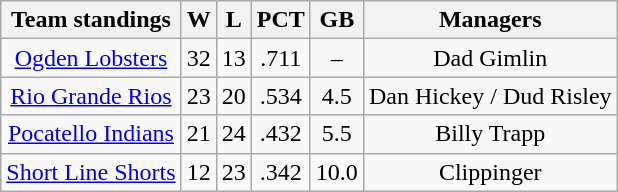<table class="wikitable">
<tr>
<th>Team standings</th>
<th>W</th>
<th>L</th>
<th>PCT</th>
<th>GB</th>
<th>Managers</th>
</tr>
<tr align=center>
<td><a href='#'>Ogden Lobsters</a></td>
<td>32</td>
<td>13</td>
<td>.711</td>
<td>–</td>
<td>Dad Gimlin</td>
</tr>
<tr align=center>
<td><a href='#'>Rio Grande Rios</a></td>
<td>23</td>
<td>20</td>
<td>.534</td>
<td>4.5</td>
<td>Dan Hickey / Dud Risley</td>
</tr>
<tr align=center>
<td><a href='#'>Pocatello Indians</a></td>
<td>21</td>
<td>24</td>
<td>.432</td>
<td>5.5</td>
<td>Billy Trapp</td>
</tr>
<tr align=center>
<td><a href='#'>Short Line Shorts</a></td>
<td>12</td>
<td>23</td>
<td>.342</td>
<td>10.0</td>
<td>Clippinger</td>
</tr>
</table>
